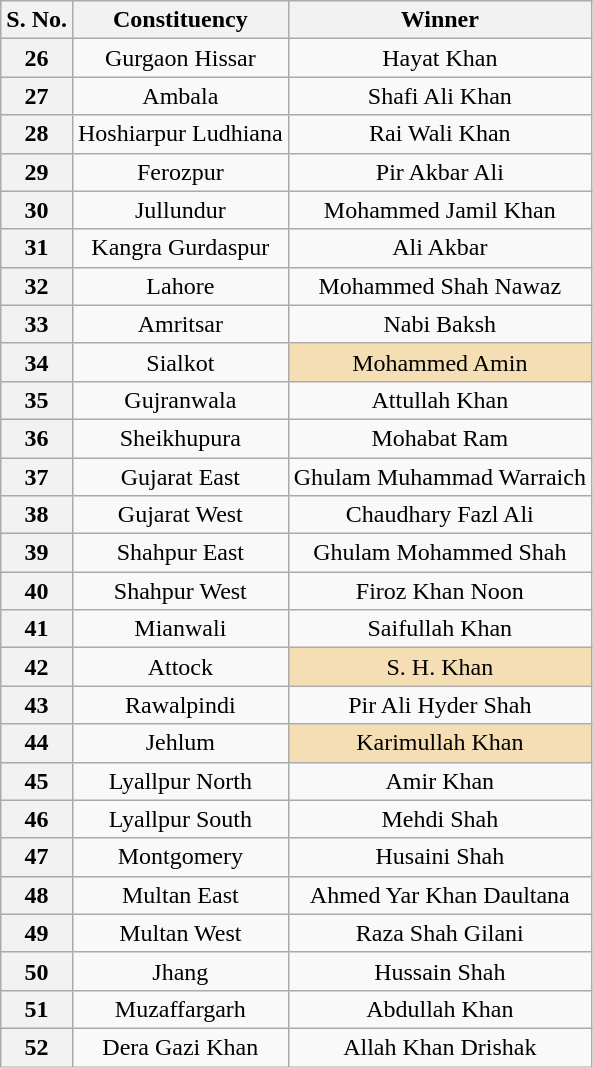<table class="wikitable" style="text-align:center">
<tr>
<th>S. No.</th>
<th>Constituency</th>
<th>Winner</th>
</tr>
<tr>
<th>26</th>
<td>Gurgaon Hissar</td>
<td>Hayat Khan</td>
</tr>
<tr>
<th>27</th>
<td>Ambala</td>
<td>Shafi Ali Khan</td>
</tr>
<tr>
<th>28</th>
<td>Hoshiarpur Ludhiana</td>
<td>Rai Wali Khan</td>
</tr>
<tr>
<th>29</th>
<td>Ferozpur</td>
<td>Pir Akbar Ali</td>
</tr>
<tr>
<th>30</th>
<td>Jullundur</td>
<td>Mohammed Jamil Khan</td>
</tr>
<tr>
<th>31</th>
<td>Kangra Gurdaspur</td>
<td>Ali Akbar</td>
</tr>
<tr>
<th>32</th>
<td>Lahore</td>
<td>Mohammed Shah Nawaz</td>
</tr>
<tr>
<th>33</th>
<td>Amritsar</td>
<td>Nabi Baksh</td>
</tr>
<tr>
<th>34</th>
<td>Sialkot</td>
<td bgcolor=wheat>Mohammed Amin</td>
</tr>
<tr>
<th>35</th>
<td>Gujranwala</td>
<td>Attullah Khan</td>
</tr>
<tr>
<th>36</th>
<td>Sheikhupura</td>
<td>Mohabat Ram</td>
</tr>
<tr>
<th>37</th>
<td>Gujarat East</td>
<td>Ghulam Muhammad Warraich</td>
</tr>
<tr>
<th>38</th>
<td>Gujarat West</td>
<td>Chaudhary Fazl Ali</td>
</tr>
<tr>
<th>39</th>
<td>Shahpur East</td>
<td>Ghulam Mohammed Shah</td>
</tr>
<tr>
<th>40</th>
<td>Shahpur West</td>
<td>Firoz Khan Noon</td>
</tr>
<tr>
<th>41</th>
<td>Mianwali</td>
<td>Saifullah Khan</td>
</tr>
<tr>
<th>42</th>
<td>Attock</td>
<td bgcolor=wheat>S. H. Khan</td>
</tr>
<tr>
<th>43</th>
<td>Rawalpindi</td>
<td>Pir Ali Hyder Shah</td>
</tr>
<tr>
<th>44</th>
<td>Jehlum</td>
<td bgcolor=wheat>Karimullah Khan</td>
</tr>
<tr>
<th>45</th>
<td>Lyallpur North</td>
<td>Amir Khan</td>
</tr>
<tr>
<th>46</th>
<td>Lyallpur South</td>
<td>Mehdi Shah</td>
</tr>
<tr>
<th>47</th>
<td>Montgomery</td>
<td>Husaini Shah</td>
</tr>
<tr>
<th>48</th>
<td>Multan East</td>
<td>Ahmed Yar Khan Daultana</td>
</tr>
<tr>
<th>49</th>
<td>Multan West</td>
<td>Raza Shah Gilani</td>
</tr>
<tr>
<th>50</th>
<td>Jhang</td>
<td>Hussain Shah</td>
</tr>
<tr>
<th>51</th>
<td>Muzaffargarh</td>
<td>Abdullah Khan</td>
</tr>
<tr>
<th>52</th>
<td>Dera Gazi Khan</td>
<td>Allah Khan Drishak</td>
</tr>
</table>
